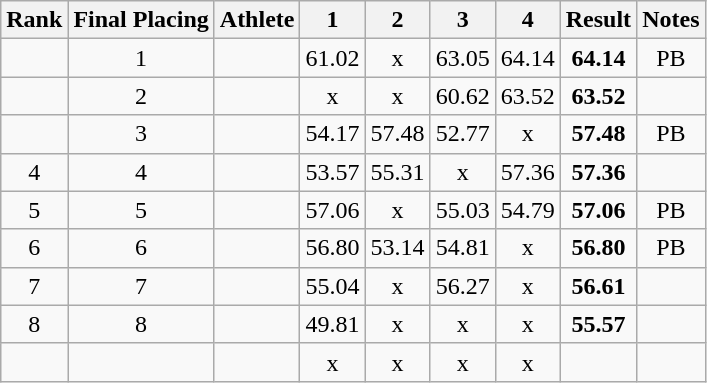<table class="wikitable sortable" style="text-align:center">
<tr>
<th>Rank</th>
<th>Final Placing</th>
<th>Athlete</th>
<th>1</th>
<th>2</th>
<th>3</th>
<th>4</th>
<th>Result</th>
<th>Notes</th>
</tr>
<tr>
<td></td>
<td>1</td>
<td align=left></td>
<td>61.02</td>
<td>x</td>
<td>63.05</td>
<td>64.14</td>
<td><strong>64.14</strong></td>
<td>PB</td>
</tr>
<tr>
<td></td>
<td>2</td>
<td align=left></td>
<td>x</td>
<td>x</td>
<td>60.62</td>
<td>63.52</td>
<td><strong>63.52</strong></td>
<td></td>
</tr>
<tr>
<td></td>
<td>3</td>
<td align=left></td>
<td>54.17</td>
<td>57.48</td>
<td>52.77</td>
<td>x</td>
<td><strong>57.48</strong></td>
<td>PB</td>
</tr>
<tr>
<td>4</td>
<td>4</td>
<td align=left></td>
<td>53.57</td>
<td>55.31</td>
<td>x</td>
<td>57.36</td>
<td><strong>57.36</strong></td>
<td></td>
</tr>
<tr>
<td>5</td>
<td>5</td>
<td align=left></td>
<td>57.06</td>
<td>x</td>
<td>55.03</td>
<td>54.79</td>
<td><strong>57.06</strong></td>
<td>PB</td>
</tr>
<tr>
<td>6</td>
<td>6</td>
<td align=left></td>
<td>56.80</td>
<td>53.14</td>
<td>54.81</td>
<td>x</td>
<td><strong>56.80</strong></td>
<td>PB</td>
</tr>
<tr>
<td>7</td>
<td>7</td>
<td align=left></td>
<td>55.04</td>
<td>x</td>
<td>56.27</td>
<td>x</td>
<td><strong>56.61</strong></td>
<td></td>
</tr>
<tr>
<td>8</td>
<td>8</td>
<td align=left></td>
<td>49.81</td>
<td>x</td>
<td>x</td>
<td>x</td>
<td><strong>55.57</strong></td>
<td></td>
</tr>
<tr>
<td></td>
<td></td>
<td align=left></td>
<td>x</td>
<td>x</td>
<td>x</td>
<td>x</td>
<td></td>
<td></td>
</tr>
</table>
